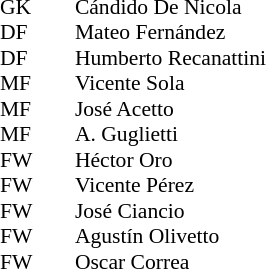<table cellspacing="0" cellpadding="0" style="font-size:90%; margin:0.2em auto;">
<tr>
<th width="25"></th>
<th width="25"></th>
</tr>
<tr>
<td>GK</td>
<td></td>
<td> Cándido De Nicola </td>
<td></td>
<td></td>
</tr>
<tr>
<td>DF</td>
<td></td>
<td> Mateo Fernández</td>
</tr>
<tr>
<td>DF</td>
<td></td>
<td> Humberto Recanattini</td>
<td></td>
<td> </td>
</tr>
<tr>
<td>MF</td>
<td></td>
<td> Vicente Sola</td>
</tr>
<tr>
<td>MF</td>
<td></td>
<td> José Acetto</td>
</tr>
<tr>
<td>MF</td>
<td></td>
<td> A. Guglietti</td>
</tr>
<tr>
<td>FW</td>
<td></td>
<td> Héctor Oro </td>
</tr>
<tr>
<td>FW</td>
<td></td>
<td> Vicente Pérez</td>
</tr>
<tr>
<td>FW</td>
<td></td>
<td> José Ciancio</td>
</tr>
<tr>
<td>FW</td>
<td></td>
<td> Agustín Olivetto</td>
</tr>
<tr>
<td>FW</td>
<td></td>
<td> Oscar Correa</td>
<td></td>
</tr>
</table>
